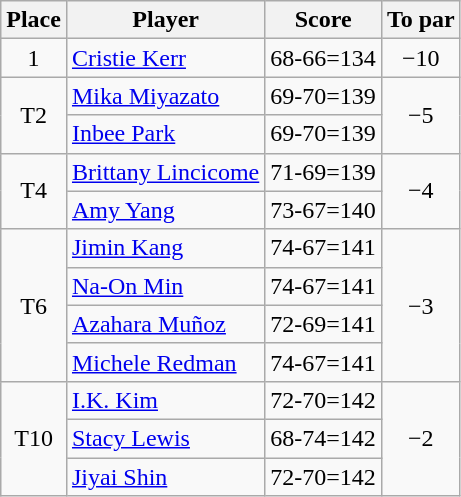<table class="wikitable">
<tr>
<th>Place</th>
<th>Player</th>
<th>Score</th>
<th>To par</th>
</tr>
<tr>
<td align=center>1</td>
<td> <a href='#'>Cristie Kerr</a></td>
<td>68-66=134</td>
<td align=center>−10</td>
</tr>
<tr>
<td rowspan=2 align=center>T2</td>
<td> <a href='#'>Mika Miyazato</a></td>
<td>69-70=139</td>
<td rowspan=2 align=center>−5</td>
</tr>
<tr>
<td> <a href='#'>Inbee Park</a></td>
<td>69-70=139</td>
</tr>
<tr>
<td rowspan=2 align=center>T4</td>
<td> <a href='#'>Brittany Lincicome</a></td>
<td>71-69=139</td>
<td rowspan=2 align=center>−4</td>
</tr>
<tr>
<td> <a href='#'>Amy Yang</a></td>
<td>73-67=140</td>
</tr>
<tr>
<td rowspan=4 align=center>T6</td>
<td> <a href='#'>Jimin Kang</a></td>
<td>74-67=141</td>
<td rowspan=4 align=center>−3</td>
</tr>
<tr>
<td> <a href='#'>Na-On Min</a></td>
<td>74-67=141</td>
</tr>
<tr>
<td> <a href='#'>Azahara Muñoz</a></td>
<td>72-69=141</td>
</tr>
<tr>
<td> <a href='#'>Michele Redman</a></td>
<td>74-67=141</td>
</tr>
<tr>
<td rowspan=3 align=center>T10</td>
<td> <a href='#'>I.K. Kim</a></td>
<td>72-70=142</td>
<td rowspan=3 align=center>−2</td>
</tr>
<tr>
<td> <a href='#'>Stacy Lewis</a></td>
<td>68-74=142</td>
</tr>
<tr>
<td> <a href='#'>Jiyai Shin</a></td>
<td>72-70=142</td>
</tr>
</table>
